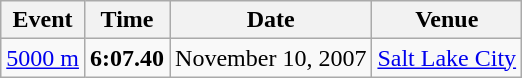<table class='wikitable'>
<tr>
<th>Event</th>
<th>Time</th>
<th>Date</th>
<th>Venue</th>
</tr>
<tr>
<td><a href='#'>5000 m</a></td>
<td><strong>6:07.40</strong></td>
<td>November 10, 2007</td>
<td align=left> <a href='#'>Salt Lake City</a></td>
</tr>
</table>
